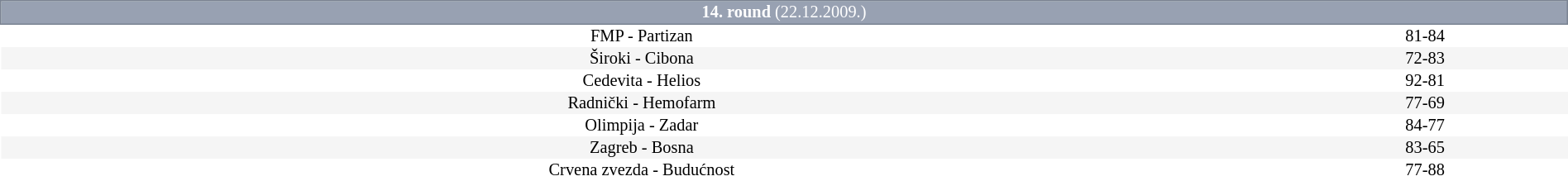<table border=0 cellspacing=0 cellpadding=1em style="font-size: 85%; border-collapse: collapse;width:100%;">
<tr>
<td colspan=5 bgcolor=#98A1B2 style="border:1px solid #7A8392; text-align:center; color:#FFFFFF;"><strong>14. round</strong> (22.12.2009.)</td>
</tr>
<tr align=center bgcolor=#FFFFFF>
<td>FMP - Partizan</td>
<td>81-84</td>
</tr>
<tr align=center bgcolor=#f5f5f5>
<td>Široki - Cibona</td>
<td>72-83</td>
</tr>
<tr align=center bgcolor=#FFFFFF>
<td>Cedevita - Helios</td>
<td>92-81</td>
</tr>
<tr align=center bgcolor=#f5f5f5>
<td>Radnički - Hemofarm</td>
<td>77-69</td>
</tr>
<tr align=center bgcolor=#FFFFFF>
<td>Olimpija - Zadar</td>
<td>84-77</td>
</tr>
<tr align=center bgcolor=#f5f5f5>
<td>Zagreb - Bosna</td>
<td>83-65</td>
</tr>
<tr align=center bgcolor=#FFFFFF>
<td>Crvena zvezda - Budućnost</td>
<td>77-88</td>
</tr>
</table>
